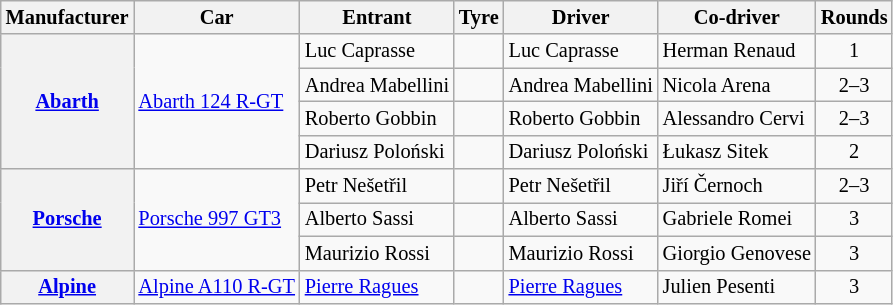<table class="wikitable" style="font-size:85%">
<tr>
<th>Manufacturer</th>
<th>Car</th>
<th>Entrant</th>
<th>Tyre</th>
<th>Driver</th>
<th>Co-driver</th>
<th>Rounds</th>
</tr>
<tr>
<th rowspan="4"><a href='#'>Abarth</a></th>
<td rowspan="4"><a href='#'>Abarth 124 R-GT</a></td>
<td> Luc Caprasse</td>
<td align="center"></td>
<td> Luc Caprasse</td>
<td> Herman Renaud</td>
<td align="center">1</td>
</tr>
<tr>
<td> Andrea Mabellini</td>
<td align="center"></td>
<td> Andrea Mabellini</td>
<td> Nicola Arena</td>
<td align="center">2–3</td>
</tr>
<tr>
<td> Roberto Gobbin</td>
<td align="center"></td>
<td> Roberto Gobbin</td>
<td> Alessandro Cervi</td>
<td align="center">2–3</td>
</tr>
<tr>
<td> Dariusz Poloński</td>
<td align="center"></td>
<td> Dariusz Poloński</td>
<td> Łukasz Sitek</td>
<td align="center">2</td>
</tr>
<tr>
<th rowspan="3"><a href='#'>Porsche</a></th>
<td rowspan="3"><a href='#'>Porsche 997 GT3</a></td>
<td> Petr Nešetřil</td>
<td align="center"></td>
<td> Petr Nešetřil</td>
<td> Jiří Černoch</td>
<td align="center">2–3</td>
</tr>
<tr>
<td> Alberto Sassi</td>
<td align="center"></td>
<td> Alberto Sassi</td>
<td> Gabriele Romei</td>
<td align="center">3</td>
</tr>
<tr>
<td> Maurizio Rossi</td>
<td align="center"></td>
<td> Maurizio Rossi</td>
<td> Giorgio Genovese</td>
<td align="center">3</td>
</tr>
<tr>
<th><a href='#'>Alpine</a></th>
<td><a href='#'>Alpine A110 R-GT</a></td>
<td> <a href='#'>Pierre Ragues</a></td>
<td align="center"></td>
<td> <a href='#'>Pierre Ragues</a></td>
<td> Julien Pesenti</td>
<td align="center">3</td>
</tr>
</table>
